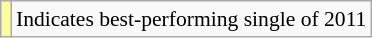<table class="wikitable" style="font-size:90%;">
<tr>
<td style="background-color:#FFFF99"></td>
<td>Indicates best-performing single of 2011</td>
</tr>
</table>
